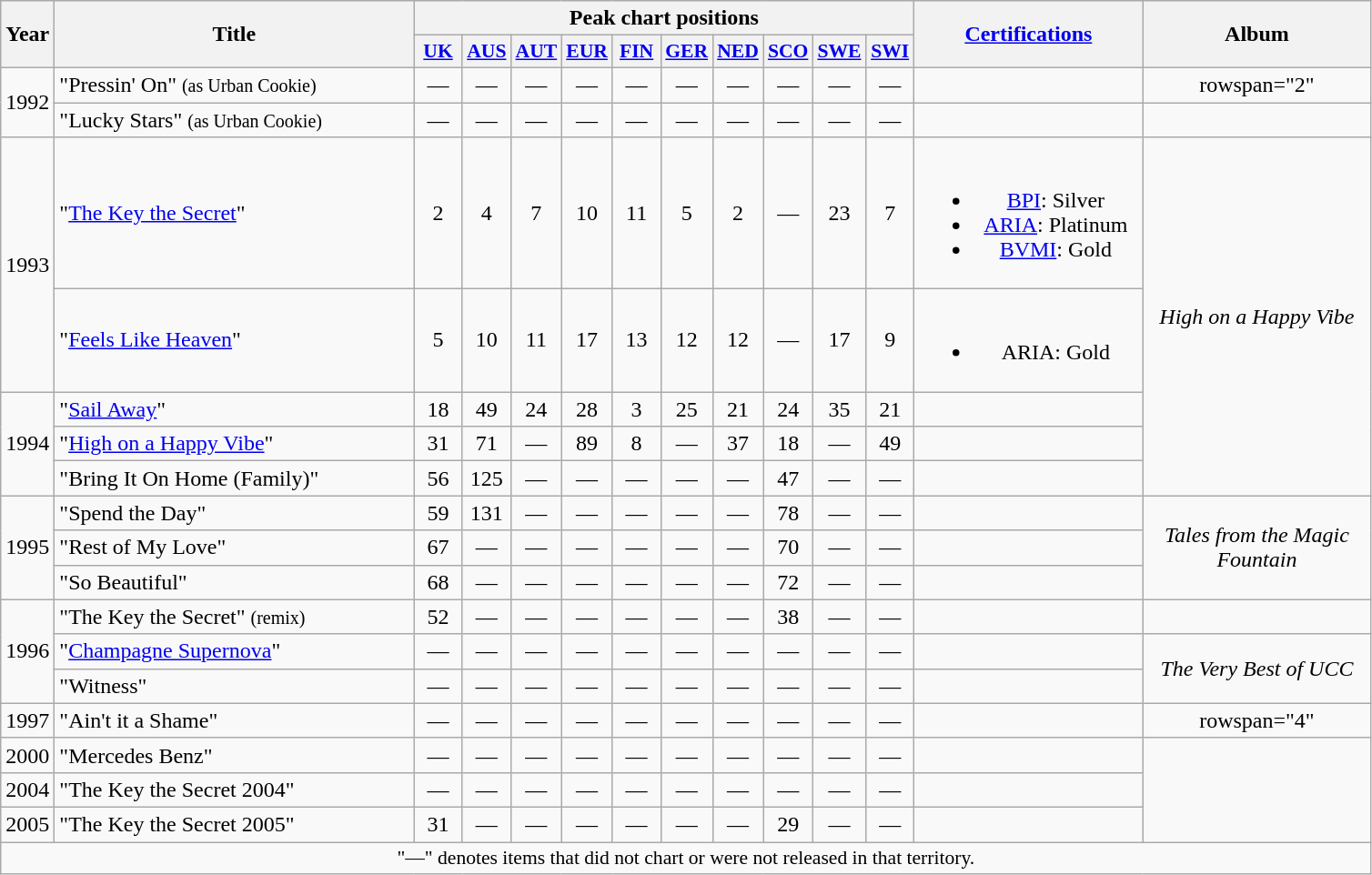<table class="wikitable" style="text-align:center;">
<tr>
<th rowspan="2" style="width:2em;">Year</th>
<th rowspan="2" style="width:16em;">Title</th>
<th colspan="10">Peak chart positions</th>
<th rowspan="2" style="width:10em;"><a href='#'>Certifications</a></th>
<th rowspan="2" style="width:10em;">Album</th>
</tr>
<tr>
<th style="width:2em;font-size:90%;"><a href='#'>UK</a><br></th>
<th style="width:2em;font-size:90%;"><a href='#'>AUS</a><br></th>
<th style="width:2em;font-size:90%;"><a href='#'>AUT</a><br></th>
<th style="width:2em;font-size:90%;"><a href='#'>EUR</a><br></th>
<th style="width:2em;font-size:90%;"><a href='#'>FIN</a><br></th>
<th style="width:2em;font-size:90%;"><a href='#'>GER</a><br></th>
<th style="width:2em;font-size:90%;"><a href='#'>NED</a><br></th>
<th style="width:2em;font-size:90%;"><a href='#'>SCO</a><br></th>
<th style="width:2em;font-size:90%;"><a href='#'>SWE</a><br></th>
<th style="width:2em;font-size:90%;"><a href='#'>SWI</a><br></th>
</tr>
<tr>
<td rowspan="2">1992</td>
<td style="text-align:left;">"Pressin' On" <small>(as Urban Cookie)</small></td>
<td>—</td>
<td>—</td>
<td>—</td>
<td>—</td>
<td>—</td>
<td>—</td>
<td>—</td>
<td>—</td>
<td>—</td>
<td>—</td>
<td></td>
<td>rowspan="2" </td>
</tr>
<tr>
<td style="text-align:left;">"Lucky Stars" <small>(as Urban Cookie)</small></td>
<td>—</td>
<td>—</td>
<td>—</td>
<td>—</td>
<td>—</td>
<td>—</td>
<td>—</td>
<td>—</td>
<td>—</td>
<td>—</td>
<td></td>
</tr>
<tr>
<td rowspan="2">1993</td>
<td style="text-align:left;">"<a href='#'>The Key the Secret</a>"</td>
<td>2</td>
<td>4</td>
<td>7</td>
<td>10</td>
<td>11</td>
<td>5</td>
<td>2</td>
<td>—</td>
<td>23</td>
<td>7</td>
<td><br><ul><li><a href='#'>BPI</a>: Silver</li><li><a href='#'>ARIA</a>: Platinum</li><li><a href='#'>BVMI</a>: Gold</li></ul></td>
<td rowspan="5"><em>High on a Happy Vibe</em></td>
</tr>
<tr>
<td style="text-align:left;">"<a href='#'>Feels Like Heaven</a>"</td>
<td>5</td>
<td>10</td>
<td>11</td>
<td>17</td>
<td>13</td>
<td>12</td>
<td>12</td>
<td>—</td>
<td>17</td>
<td>9</td>
<td><br><ul><li>ARIA: Gold</li></ul></td>
</tr>
<tr>
<td rowspan="3">1994</td>
<td style="text-align:left;">"<a href='#'>Sail Away</a>"</td>
<td>18</td>
<td>49</td>
<td>24</td>
<td>28</td>
<td>3</td>
<td>25</td>
<td>21</td>
<td>24</td>
<td>35</td>
<td>21</td>
<td></td>
</tr>
<tr>
<td style="text-align:left;">"<a href='#'>High on a Happy Vibe</a>"</td>
<td>31</td>
<td>71</td>
<td>—</td>
<td>89</td>
<td>8</td>
<td>—</td>
<td>37</td>
<td>18</td>
<td>—</td>
<td>49</td>
<td></td>
</tr>
<tr>
<td style="text-align:left;">"Bring It On Home (Family)"</td>
<td>56</td>
<td>125</td>
<td>—</td>
<td>—</td>
<td>—</td>
<td>—</td>
<td>—</td>
<td>47</td>
<td>—</td>
<td>—</td>
<td></td>
</tr>
<tr>
<td rowspan="3">1995</td>
<td style="text-align:left;">"Spend the Day"</td>
<td>59</td>
<td>131</td>
<td>—</td>
<td>—</td>
<td>—</td>
<td>—</td>
<td>—</td>
<td>78</td>
<td>—</td>
<td>—</td>
<td></td>
<td rowspan="3"><em>Tales from the Magic Fountain</em></td>
</tr>
<tr>
<td style="text-align:left;">"Rest of My Love"</td>
<td>67</td>
<td>—</td>
<td>—</td>
<td>—</td>
<td>—</td>
<td>—</td>
<td>—</td>
<td>70</td>
<td>—</td>
<td>—</td>
<td></td>
</tr>
<tr>
<td style="text-align:left;">"So Beautiful"</td>
<td>68</td>
<td>—</td>
<td>—</td>
<td>—</td>
<td>—</td>
<td>—</td>
<td>—</td>
<td>72</td>
<td>—</td>
<td>—</td>
<td></td>
</tr>
<tr>
<td rowspan="3">1996</td>
<td style="text-align:left;">"The Key the Secret" <small>(remix)</small></td>
<td>52</td>
<td>—</td>
<td>—</td>
<td>—</td>
<td>—</td>
<td>—</td>
<td>—</td>
<td>38</td>
<td>—</td>
<td>—</td>
<td></td>
<td></td>
</tr>
<tr>
<td style="text-align:left;">"<a href='#'>Champagne Supernova</a>"</td>
<td>—</td>
<td>—</td>
<td>—</td>
<td>—</td>
<td>—</td>
<td>—</td>
<td>—</td>
<td>—</td>
<td>—</td>
<td>—</td>
<td></td>
<td rowspan="2"><em>The Very Best of UCC</em></td>
</tr>
<tr>
<td style="text-align:left;">"Witness"</td>
<td>—</td>
<td>—</td>
<td>—</td>
<td>—</td>
<td>—</td>
<td>—</td>
<td>—</td>
<td>—</td>
<td>—</td>
<td>—</td>
<td></td>
</tr>
<tr>
<td>1997</td>
<td style="text-align:left;">"Ain't it a Shame"</td>
<td>—</td>
<td>—</td>
<td>—</td>
<td>—</td>
<td>—</td>
<td>—</td>
<td>—</td>
<td>—</td>
<td>—</td>
<td>—</td>
<td></td>
<td>rowspan="4" </td>
</tr>
<tr>
<td>2000</td>
<td style="text-align:left;">"Mercedes Benz"</td>
<td>—</td>
<td>—</td>
<td>—</td>
<td>—</td>
<td>—</td>
<td>—</td>
<td>—</td>
<td>—</td>
<td>—</td>
<td>—</td>
<td></td>
</tr>
<tr>
<td>2004</td>
<td style="text-align:left;">"The Key the Secret 2004"</td>
<td>—</td>
<td>—</td>
<td>—</td>
<td>—</td>
<td>—</td>
<td>—</td>
<td>—</td>
<td>—</td>
<td>—</td>
<td>—</td>
<td></td>
</tr>
<tr>
<td>2005</td>
<td style="text-align:left;">"The Key the Secret 2005"</td>
<td>31</td>
<td>—</td>
<td>—</td>
<td>—</td>
<td>—</td>
<td>—</td>
<td>—</td>
<td>29</td>
<td>—</td>
<td>—</td>
<td></td>
</tr>
<tr>
<td colspan="15" style="font-size:90%">"—" denotes items that did not chart or were not released in that territory.</td>
</tr>
</table>
